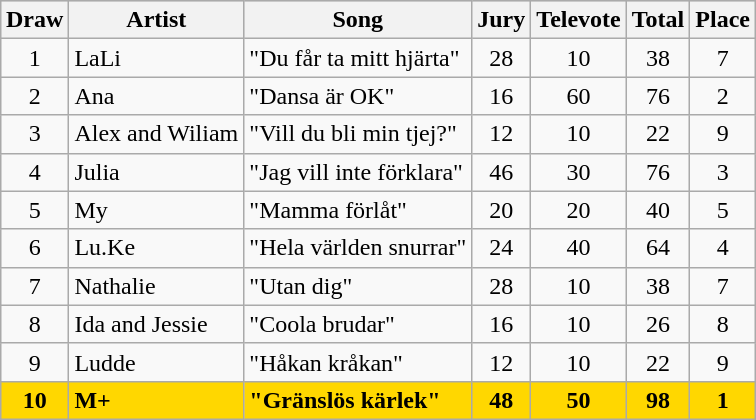<table class="sortable wikitable" style="margin: 1em auto 1em auto; text-align:center">
<tr bgcolor="#CCCCCC">
<th>Draw</th>
<th>Artist</th>
<th>Song</th>
<th>Jury</th>
<th>Televote</th>
<th>Total</th>
<th>Place</th>
</tr>
<tr>
<td>1</td>
<td align="left">LaLi</td>
<td align="left">"Du får ta mitt hjärta"</td>
<td>28</td>
<td>10</td>
<td>38</td>
<td>7</td>
</tr>
<tr>
<td>2</td>
<td align="left">Ana</td>
<td align="left">"Dansa är OK"</td>
<td>16</td>
<td>60</td>
<td>76</td>
<td>2</td>
</tr>
<tr>
<td>3</td>
<td align="left">Alex and Wiliam</td>
<td align="left">"Vill du bli min tjej?"</td>
<td>12</td>
<td>10</td>
<td>22</td>
<td>9</td>
</tr>
<tr>
<td>4</td>
<td align="left">Julia</td>
<td align="left">"Jag vill inte förklara"</td>
<td>46</td>
<td>30</td>
<td>76</td>
<td>3</td>
</tr>
<tr>
<td>5</td>
<td align="left">My</td>
<td align="left">"Mamma förlåt"</td>
<td>20</td>
<td>20</td>
<td>40</td>
<td>5</td>
</tr>
<tr>
<td>6</td>
<td align="left">Lu.Ke</td>
<td align="left">"Hela världen snurrar"</td>
<td>24</td>
<td>40</td>
<td>64</td>
<td>4</td>
</tr>
<tr>
<td>7</td>
<td align="left">Nathalie</td>
<td align="left">"Utan dig"</td>
<td>28</td>
<td>10</td>
<td>38</td>
<td>7</td>
</tr>
<tr>
<td>8</td>
<td align="left">Ida and Jessie</td>
<td align="left">"Coola brudar"</td>
<td>16</td>
<td>10</td>
<td>26</td>
<td>8</td>
</tr>
<tr>
<td>9</td>
<td align="left">Ludde</td>
<td align="left">"Håkan kråkan"</td>
<td>12</td>
<td>10</td>
<td>22</td>
<td>9</td>
</tr>
<tr style="font-weight:bold; background:gold;">
<td>10</td>
<td align="left"><strong>M+</strong></td>
<td align="left"><strong>"Gränslös kärlek"</strong></td>
<td><strong>48</strong></td>
<td><strong>50</strong></td>
<td><strong>98</strong></td>
<td><strong>1</strong></td>
</tr>
</table>
